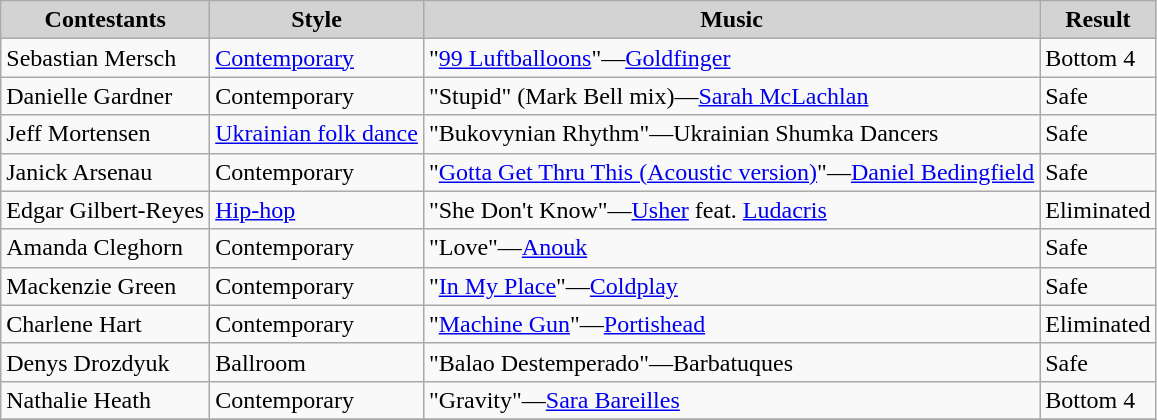<table class="wikitable">
<tr align="center" bgcolor="lightgrey">
<td><strong>Contestants</strong></td>
<td><strong>Style</strong></td>
<td><strong>Music</strong></td>
<td><strong>Result</strong></td>
</tr>
<tr>
<td>Sebastian Mersch</td>
<td><a href='#'>Contemporary</a></td>
<td>"<a href='#'>99 Luftballoons</a>"—<a href='#'>Goldfinger</a></td>
<td>Bottom 4</td>
</tr>
<tr>
<td>Danielle Gardner</td>
<td>Contemporary</td>
<td>"Stupid" (Mark Bell mix)—<a href='#'>Sarah McLachlan</a></td>
<td>Safe</td>
</tr>
<tr>
<td>Jeff Mortensen</td>
<td><a href='#'>Ukrainian folk dance</a></td>
<td>"Bukovynian Rhythm"—Ukrainian Shumka Dancers</td>
<td>Safe</td>
</tr>
<tr>
<td>Janick Arsenau</td>
<td>Contemporary</td>
<td>"<a href='#'>Gotta Get Thru This (Acoustic version)</a>"—<a href='#'>Daniel Bedingfield</a></td>
<td>Safe</td>
</tr>
<tr>
<td>Edgar Gilbert-Reyes</td>
<td><a href='#'>Hip-hop</a></td>
<td>"She Don't Know"—<a href='#'>Usher</a> feat. <a href='#'>Ludacris</a></td>
<td>Eliminated</td>
</tr>
<tr>
<td>Amanda Cleghorn</td>
<td>Contemporary</td>
<td>"Love"—<a href='#'>Anouk</a></td>
<td>Safe</td>
</tr>
<tr>
<td>Mackenzie Green</td>
<td>Contemporary</td>
<td>"<a href='#'>In My Place</a>"—<a href='#'>Coldplay</a></td>
<td>Safe</td>
</tr>
<tr>
<td>Charlene Hart</td>
<td>Contemporary</td>
<td>"<a href='#'>Machine Gun</a>"—<a href='#'>Portishead</a></td>
<td>Eliminated</td>
</tr>
<tr>
<td>Denys Drozdyuk</td>
<td>Ballroom</td>
<td>"Balao Destemperado"—Barbatuques</td>
<td>Safe</td>
</tr>
<tr>
<td>Nathalie Heath</td>
<td>Contemporary</td>
<td>"Gravity"—<a href='#'>Sara Bareilles</a></td>
<td>Bottom 4</td>
</tr>
<tr>
</tr>
</table>
